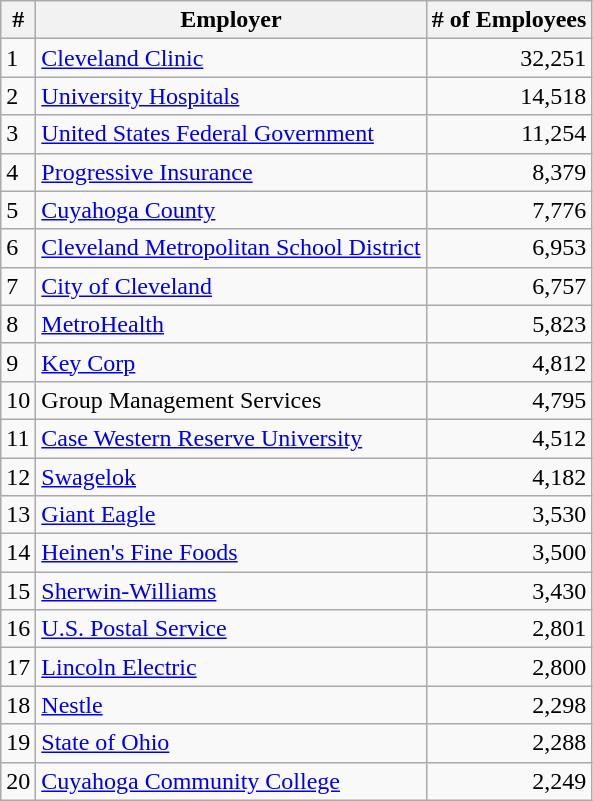<table class="wikitable sortable">
<tr>
<th>#</th>
<th>Employer</th>
<th># of Employees</th>
</tr>
<tr>
<td>1</td>
<td><a href='#'>Cleveland Clinic</a></td>
<td style="text-align: right;">32,251</td>
</tr>
<tr>
<td>2</td>
<td><a href='#'>University Hospitals</a></td>
<td style="text-align: right;">14,518</td>
</tr>
<tr>
<td>3</td>
<td><a href='#'>United States Federal Government</a></td>
<td style="text-align: right;">11,254</td>
</tr>
<tr>
<td>4</td>
<td><a href='#'>Progressive Insurance</a></td>
<td style="text-align: right;">8,379</td>
</tr>
<tr>
<td>5</td>
<td><a href='#'>Cuyahoga County</a></td>
<td style="text-align: right;">7,776</td>
</tr>
<tr>
<td>6</td>
<td><a href='#'>Cleveland Metropolitan School District</a></td>
<td style="text-align: right;">6,953</td>
</tr>
<tr>
<td>7</td>
<td><a href='#'>City of Cleveland</a></td>
<td style="text-align: right;">6,757</td>
</tr>
<tr>
<td>8</td>
<td><a href='#'>MetroHealth</a></td>
<td style="text-align: right;">5,823</td>
</tr>
<tr>
<td>9</td>
<td><a href='#'>Key Corp</a></td>
<td style="text-align: right;">4,812</td>
</tr>
<tr>
<td>10</td>
<td>Group Management Services</td>
<td style="text-align: right;">4,795</td>
</tr>
<tr>
<td>11</td>
<td><a href='#'>Case Western Reserve University</a></td>
<td style="text-align: right;">4,512</td>
</tr>
<tr>
<td>12</td>
<td><a href='#'>Swagelok</a></td>
<td style="text-align: right;">4,182</td>
</tr>
<tr>
<td>13</td>
<td><a href='#'>Giant Eagle</a></td>
<td style="text-align: right;">3,530</td>
</tr>
<tr>
<td>14</td>
<td><a href='#'>Heinen's Fine Foods</a></td>
<td style="text-align: right;">3,500</td>
</tr>
<tr>
<td>15</td>
<td><a href='#'>Sherwin-Williams</a></td>
<td style="text-align: right;">3,430</td>
</tr>
<tr>
<td>16</td>
<td><a href='#'>U.S. Postal Service</a></td>
<td style="text-align: right;">2,801</td>
</tr>
<tr>
<td>17</td>
<td><a href='#'>Lincoln Electric</a></td>
<td style="text-align: right;">2,800</td>
</tr>
<tr>
<td>18</td>
<td><a href='#'>Nestle</a></td>
<td style="text-align: right;">2,298</td>
</tr>
<tr>
<td>19</td>
<td><a href='#'>State of Ohio</a></td>
<td style="text-align: right;">2,288</td>
</tr>
<tr>
<td>20</td>
<td><a href='#'>Cuyahoga Community College</a></td>
<td style="text-align: right;">2,249</td>
</tr>
</table>
